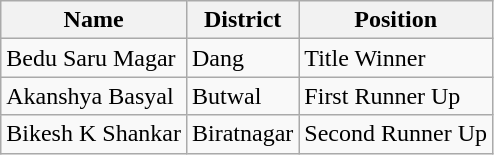<table class="wikitable">
<tr>
<th>Name</th>
<th>District</th>
<th>Position</th>
</tr>
<tr>
<td>Bedu Saru Magar</td>
<td>Dang</td>
<td>Title Winner</td>
</tr>
<tr>
<td>Akanshya Basyal</td>
<td>Butwal</td>
<td>First Runner Up</td>
</tr>
<tr>
<td>Bikesh K Shankar</td>
<td>Biratnagar</td>
<td>Second Runner Up</td>
</tr>
</table>
